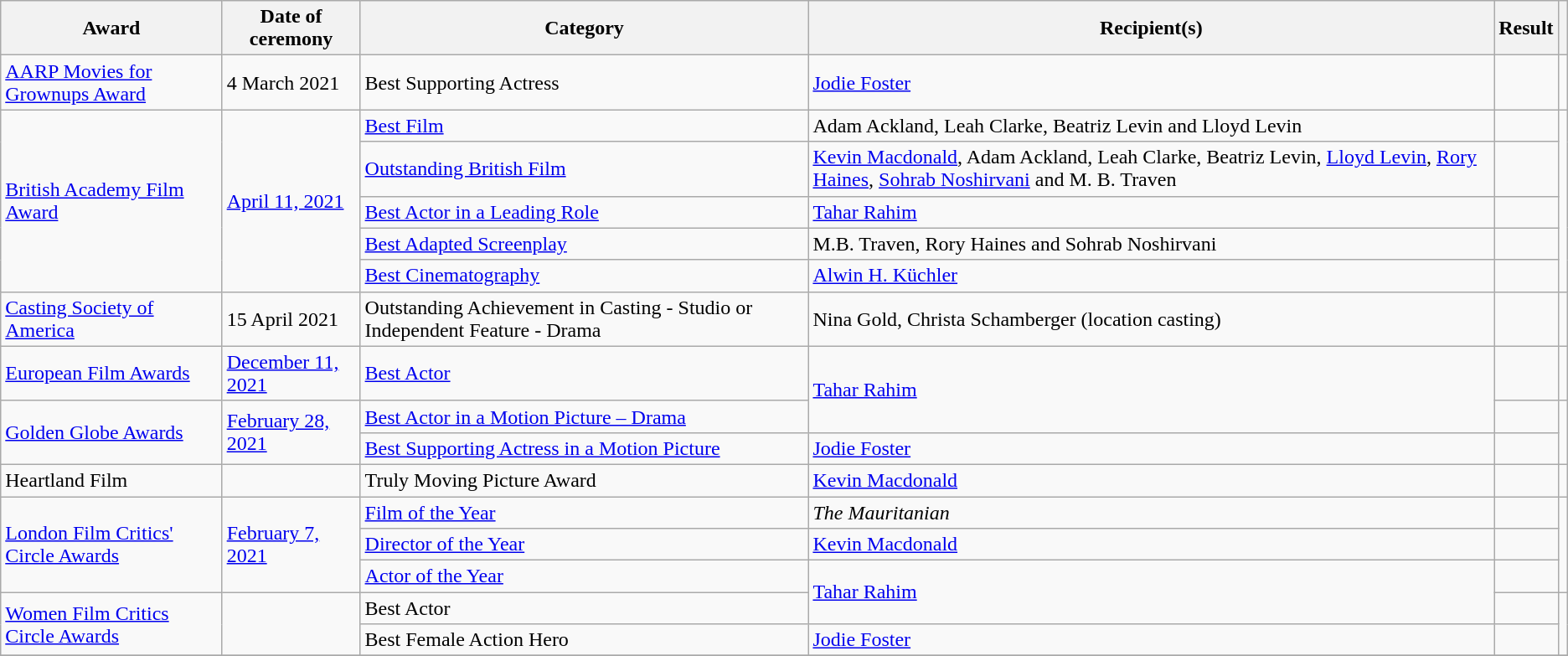<table class="wikitable sortable plainrowheaders">
<tr>
<th scope="col">Award</th>
<th scope="col">Date of ceremony</th>
<th scope="col">Category</th>
<th scope="col">Recipient(s)</th>
<th scope="col">Result</th>
<th scope="col" class="unsortable"></th>
</tr>
<tr>
<td rowspan="1"><a href='#'>AARP Movies for Grownups Award</a></td>
<td rowspan="1">4 March 2021</td>
<td>Best Supporting Actress</td>
<td><a href='#'>Jodie Foster</a></td>
<td></td>
<td rowspan="1" align="center"></td>
</tr>
<tr>
<td rowspan="5"><a href='#'>British Academy Film Award</a></td>
<td rowspan="5"><a href='#'>April 11, 2021</a></td>
<td><a href='#'>Best Film</a></td>
<td>Adam Ackland, Leah Clarke, Beatriz Levin and Lloyd Levin</td>
<td></td>
<td rowspan="5"  align="center"></td>
</tr>
<tr>
<td><a href='#'>Outstanding British Film</a></td>
<td><a href='#'>Kevin Macdonald</a>, Adam Ackland, Leah Clarke, Beatriz Levin, <a href='#'>Lloyd Levin</a>, <a href='#'>Rory Haines</a>, <a href='#'>Sohrab Noshirvani</a> and M. B. Traven</td>
<td></td>
</tr>
<tr>
<td><a href='#'>Best Actor in a Leading Role</a></td>
<td><a href='#'>Tahar Rahim</a></td>
<td></td>
</tr>
<tr>
<td><a href='#'>Best Adapted Screenplay</a></td>
<td>M.B. Traven, Rory Haines and Sohrab Noshirvani</td>
<td></td>
</tr>
<tr>
<td><a href='#'>Best Cinematography</a></td>
<td><a href='#'>Alwin H. Küchler</a></td>
<td></td>
</tr>
<tr>
<td rowspan="1"><a href='#'>Casting Society of America</a></td>
<td rowspan="1">15 April 2021</td>
<td>Outstanding Achievement in Casting - Studio or Independent Feature - Drama</td>
<td>Nina Gold, Christa Schamberger (location casting)</td>
<td></td>
<td></td>
</tr>
<tr>
<td rowspan="1"><a href='#'>European Film Awards</a></td>
<td rowspan="1"><a href='#'>December 11, 2021</a></td>
<td><a href='#'>Best Actor</a></td>
<td rowspan="2"><a href='#'>Tahar Rahim</a></td>
<td></td>
<td rowspan="1" align="center"></td>
</tr>
<tr>
<td rowspan="2"><a href='#'>Golden Globe Awards</a></td>
<td rowspan="2"><a href='#'>February 28, 2021</a></td>
<td><a href='#'>Best Actor in a Motion Picture – Drama</a></td>
<td></td>
<td rowspan="2" align="center"></td>
</tr>
<tr>
<td><a href='#'>Best Supporting Actress in a Motion Picture</a></td>
<td><a href='#'>Jodie Foster</a></td>
<td></td>
</tr>
<tr>
<td rowspan="1">Heartland Film</td>
<td rowspan="1"></td>
<td>Truly Moving Picture Award</td>
<td><a href='#'>Kevin Macdonald</a></td>
<td></td>
<td></td>
</tr>
<tr>
<td rowspan="3"><a href='#'>London Film Critics' Circle Awards</a></td>
<td rowspan="3"><a href='#'>February 7, 2021</a></td>
<td><a href='#'>Film of the Year</a></td>
<td><em>The Mauritanian</em></td>
<td></td>
<td rowspan="3" align="center"></td>
</tr>
<tr>
<td><a href='#'>Director of the Year</a></td>
<td><a href='#'>Kevin Macdonald</a></td>
<td></td>
</tr>
<tr>
<td><a href='#'>Actor of the Year</a></td>
<td rowspan="2"><a href='#'>Tahar Rahim</a></td>
<td></td>
</tr>
<tr>
<td rowspan="2"><a href='#'>Women Film Critics Circle Awards</a></td>
<td rowspan="2"></td>
<td>Best Actor</td>
<td></td>
<td rowspan="2"></td>
</tr>
<tr>
<td>Best Female Action Hero</td>
<td><a href='#'>Jodie Foster</a></td>
<td></td>
</tr>
<tr>
</tr>
</table>
